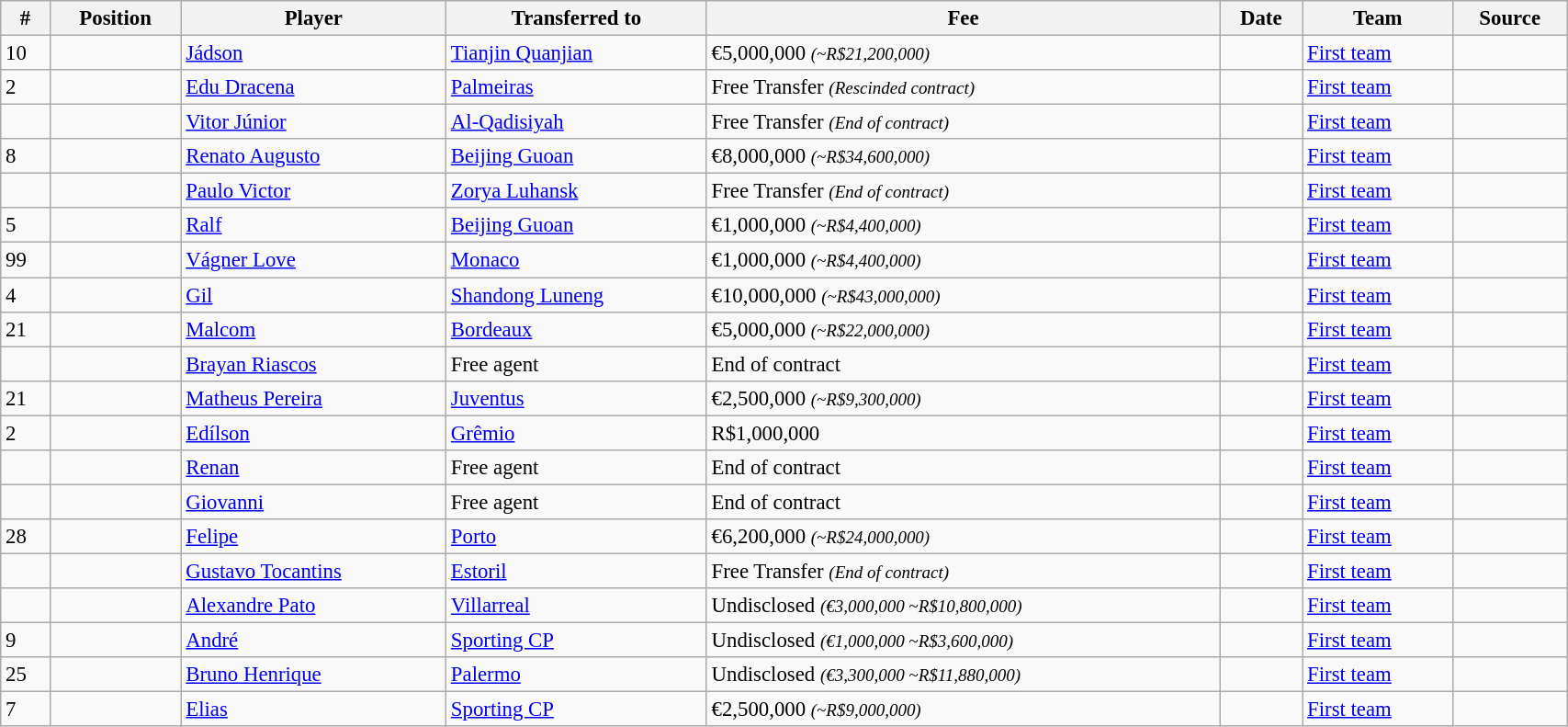<table class="wikitable sortable" style="width:90%; text-align:center; font-size:95%; text-align:left;">
<tr>
<th>#</th>
<th>Position</th>
<th>Player</th>
<th>Transferred to</th>
<th>Fee</th>
<th>Date</th>
<th>Team</th>
<th>Source</th>
</tr>
<tr>
<td>10</td>
<td></td>
<td> <a href='#'>Jádson</a></td>
<td> <a href='#'>Tianjin Quanjian</a></td>
<td>€5,000,000 <small><em>(~R$21,200,000)</em></small></td>
<td></td>
<td><a href='#'>First team</a></td>
<td></td>
</tr>
<tr>
<td>2</td>
<td></td>
<td> <a href='#'>Edu Dracena</a></td>
<td> <a href='#'>Palmeiras</a></td>
<td>Free Transfer <small><em>(Rescinded contract)</em></small></td>
<td></td>
<td><a href='#'>First team</a></td>
<td></td>
</tr>
<tr>
<td></td>
<td></td>
<td> <a href='#'>Vitor Júnior</a></td>
<td> <a href='#'>Al-Qadisiyah</a></td>
<td>Free Transfer <small><em>(End of contract)</em></small></td>
<td></td>
<td><a href='#'>First team</a></td>
<td></td>
</tr>
<tr>
<td>8</td>
<td></td>
<td> <a href='#'>Renato Augusto</a></td>
<td> <a href='#'>Beijing Guoan</a></td>
<td>€8,000,000 <small><em>(~R$34,600,000)</em></small></td>
<td></td>
<td><a href='#'>First team</a></td>
<td></td>
</tr>
<tr>
<td></td>
<td></td>
<td> <a href='#'>Paulo Victor</a></td>
<td> <a href='#'>Zorya Luhansk</a></td>
<td>Free Transfer <small><em>(End of contract)</em></small></td>
<td></td>
<td><a href='#'>First team</a></td>
<td></td>
</tr>
<tr>
<td>5</td>
<td></td>
<td> <a href='#'>Ralf</a></td>
<td> <a href='#'>Beijing Guoan</a></td>
<td>€1,000,000 <small><em>(~R$4,400,000)</em></small></td>
<td></td>
<td><a href='#'>First team</a></td>
<td></td>
</tr>
<tr>
<td>99</td>
<td></td>
<td> <a href='#'>Vágner Love</a></td>
<td> <a href='#'>Monaco</a></td>
<td>€1,000,000 <small><em>(~R$4,400,000)</em></small></td>
<td></td>
<td><a href='#'>First team</a></td>
<td></td>
</tr>
<tr>
<td>4</td>
<td></td>
<td> <a href='#'>Gil</a></td>
<td> <a href='#'>Shandong Luneng</a></td>
<td>€10,000,000 <small><em>(~R$43,000,000)</em></small></td>
<td></td>
<td><a href='#'>First team</a></td>
<td></td>
</tr>
<tr>
<td>21</td>
<td></td>
<td> <a href='#'>Malcom</a></td>
<td> <a href='#'>Bordeaux</a></td>
<td>€5,000,000 <small><em>(~R$22,000,000)</em></small></td>
<td></td>
<td><a href='#'>First team</a></td>
<td></td>
</tr>
<tr>
<td></td>
<td></td>
<td> <a href='#'>Brayan Riascos</a></td>
<td>Free agent</td>
<td>End of contract</td>
<td></td>
<td><a href='#'>First team</a></td>
<td></td>
</tr>
<tr>
<td>21</td>
<td></td>
<td> <a href='#'>Matheus Pereira</a></td>
<td> <a href='#'>Juventus</a></td>
<td>€2,500,000 <small><em>(~R$9,300,000)</em></small></td>
<td></td>
<td><a href='#'>First team</a></td>
<td></td>
</tr>
<tr>
<td>2</td>
<td></td>
<td> <a href='#'>Edílson</a></td>
<td> <a href='#'>Grêmio</a></td>
<td>R$1,000,000</td>
<td></td>
<td><a href='#'>First team</a></td>
<td></td>
</tr>
<tr>
<td></td>
<td></td>
<td> <a href='#'>Renan</a></td>
<td>Free agent</td>
<td>End of contract</td>
<td></td>
<td><a href='#'>First team</a></td>
<td></td>
</tr>
<tr>
<td></td>
<td></td>
<td> <a href='#'>Giovanni</a></td>
<td>Free agent</td>
<td>End of contract</td>
<td></td>
<td><a href='#'>First team</a></td>
<td></td>
</tr>
<tr>
<td>28</td>
<td></td>
<td> <a href='#'>Felipe</a></td>
<td> <a href='#'>Porto</a></td>
<td>€6,200,000 <small><em>(~R$24,000,000)</em></small></td>
<td></td>
<td><a href='#'>First team</a></td>
<td></td>
</tr>
<tr>
<td></td>
<td></td>
<td> <a href='#'>Gustavo Tocantins</a></td>
<td> <a href='#'>Estoril</a></td>
<td>Free Transfer <small><em>(End of contract)</em></small></td>
<td></td>
<td><a href='#'>First team</a></td>
<td></td>
</tr>
<tr>
<td></td>
<td></td>
<td> <a href='#'>Alexandre Pato</a></td>
<td> <a href='#'>Villarreal</a></td>
<td>Undisclosed <small><em>(€3,000,000 ~R$10,800,000)</em></small></td>
<td></td>
<td><a href='#'>First team</a></td>
<td></td>
</tr>
<tr>
<td>9</td>
<td></td>
<td> <a href='#'>André</a></td>
<td> <a href='#'>Sporting CP</a></td>
<td>Undisclosed <small><em>(€1,000,000 ~R$3,600,000)</em></small></td>
<td></td>
<td><a href='#'>First team</a></td>
<td></td>
</tr>
<tr>
<td>25</td>
<td></td>
<td> <a href='#'>Bruno Henrique</a></td>
<td> <a href='#'>Palermo</a></td>
<td>Undisclosed <small><em>(€3,300,000 ~R$11,880,000)</em></small></td>
<td></td>
<td><a href='#'>First team</a></td>
<td></td>
</tr>
<tr>
<td>7</td>
<td></td>
<td> <a href='#'>Elias</a></td>
<td> <a href='#'>Sporting CP</a></td>
<td>€2,500,000 <small><em>(~R$9,000,000)</em></small></td>
<td></td>
<td><a href='#'>First team</a></td>
<td></td>
</tr>
</table>
